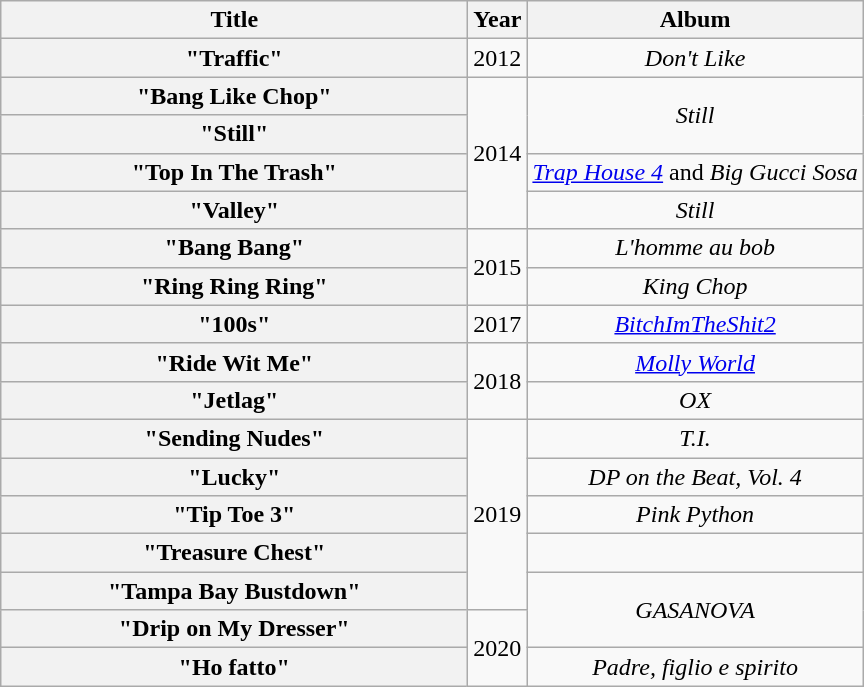<table class="wikitable plainrowheaders" style="text-align:center;">
<tr>
<th scope="col" style="width:19em;">Title</th>
<th scope="col">Year</th>
<th scope="col">Album</th>
</tr>
<tr>
<th scope="row">"Traffic"<br></th>
<td>2012</td>
<td><em>Don't Like</em></td>
</tr>
<tr>
<th scope="row">"Bang Like Chop"<br></th>
<td rowspan=4>2014</td>
<td rowspan=2><em>Still</em></td>
</tr>
<tr>
<th scope="row">"Still"<br></th>
</tr>
<tr>
<th scope="row">"Top In The Trash"<br></th>
<td><em><a href='#'>Trap House 4</a></em> and <em>Big Gucci Sosa</em></td>
</tr>
<tr>
<th scope="row">"Valley"<br></th>
<td rowspan=1><em>Still</em></td>
</tr>
<tr>
<th scope="row">"Bang Bang"<br></th>
<td rowspan="2">2015</td>
<td><em>L'homme au bob</em></td>
</tr>
<tr>
<th scope="row">"Ring Ring Ring"<br></th>
<td><em>King Chop</em></td>
</tr>
<tr>
<th scope="row">"100s"<br></th>
<td>2017</td>
<td><em><a href='#'>BitchImTheShit2</a></em></td>
</tr>
<tr>
<th scope="row">"Ride Wit Me"<br></th>
<td rowspan="2">2018</td>
<td><em><a href='#'>Molly World</a></em></td>
</tr>
<tr>
<th scope="row">"Jetlag"<br></th>
<td><em>OX</em></td>
</tr>
<tr>
<th scope="row">"Sending Nudes"<br></th>
<td rowspan="5">2019</td>
<td><em>T.I.</em></td>
</tr>
<tr>
<th scope="row">"Lucky"<br></th>
<td><em>DP on the Beat, Vol. 4</em></td>
</tr>
<tr>
<th scope="row">"Tip Toe 3"<br></th>
<td><em>Pink Python</em></td>
</tr>
<tr>
<th scope="row">"Treasure Chest"<br></th>
<td></td>
</tr>
<tr>
<th scope="row">"Tampa Bay Bustdown"<br></th>
<td rowspan="2"><em>GASANOVA</em></td>
</tr>
<tr>
<th scope="row">"Drip on My Dresser"<br></th>
<td rowspan="2">2020</td>
</tr>
<tr>
<th scope="row">"Ho fatto"<br></th>
<td><em>Padre, figlio e spirito</em></td>
</tr>
</table>
